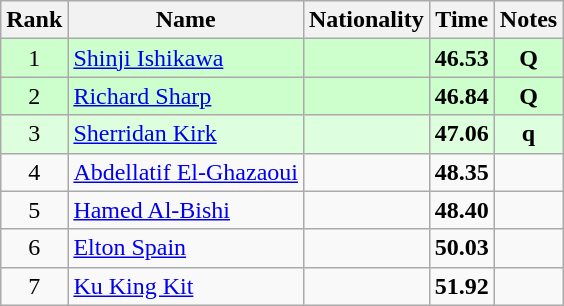<table class="wikitable sortable" style="text-align:center">
<tr>
<th>Rank</th>
<th>Name</th>
<th>Nationality</th>
<th>Time</th>
<th>Notes</th>
</tr>
<tr bgcolor=ccffcc>
<td>1</td>
<td align=left><a href='#'>Shinji Ishikawa</a></td>
<td align=left></td>
<td><strong>46.53</strong></td>
<td><strong>Q</strong></td>
</tr>
<tr bgcolor=ccffcc>
<td>2</td>
<td align=left><a href='#'>Richard Sharp</a></td>
<td align=left></td>
<td><strong>46.84</strong></td>
<td><strong>Q</strong></td>
</tr>
<tr bgcolor=ddffdd>
<td>3</td>
<td align=left><a href='#'>Sherridan Kirk</a></td>
<td align=left></td>
<td><strong>47.06</strong></td>
<td><strong>q</strong></td>
</tr>
<tr>
<td>4</td>
<td align=left><a href='#'>Abdellatif El-Ghazaoui</a></td>
<td align=left></td>
<td><strong>48.35</strong></td>
<td></td>
</tr>
<tr>
<td>5</td>
<td align=left><a href='#'>Hamed Al-Bishi</a></td>
<td align=left></td>
<td><strong>48.40</strong></td>
<td></td>
</tr>
<tr>
<td>6</td>
<td align=left><a href='#'>Elton Spain</a></td>
<td align=left></td>
<td><strong>50.03</strong></td>
<td></td>
</tr>
<tr>
<td>7</td>
<td align=left><a href='#'>Ku King Kit</a></td>
<td align=left></td>
<td><strong>51.92</strong></td>
<td></td>
</tr>
</table>
